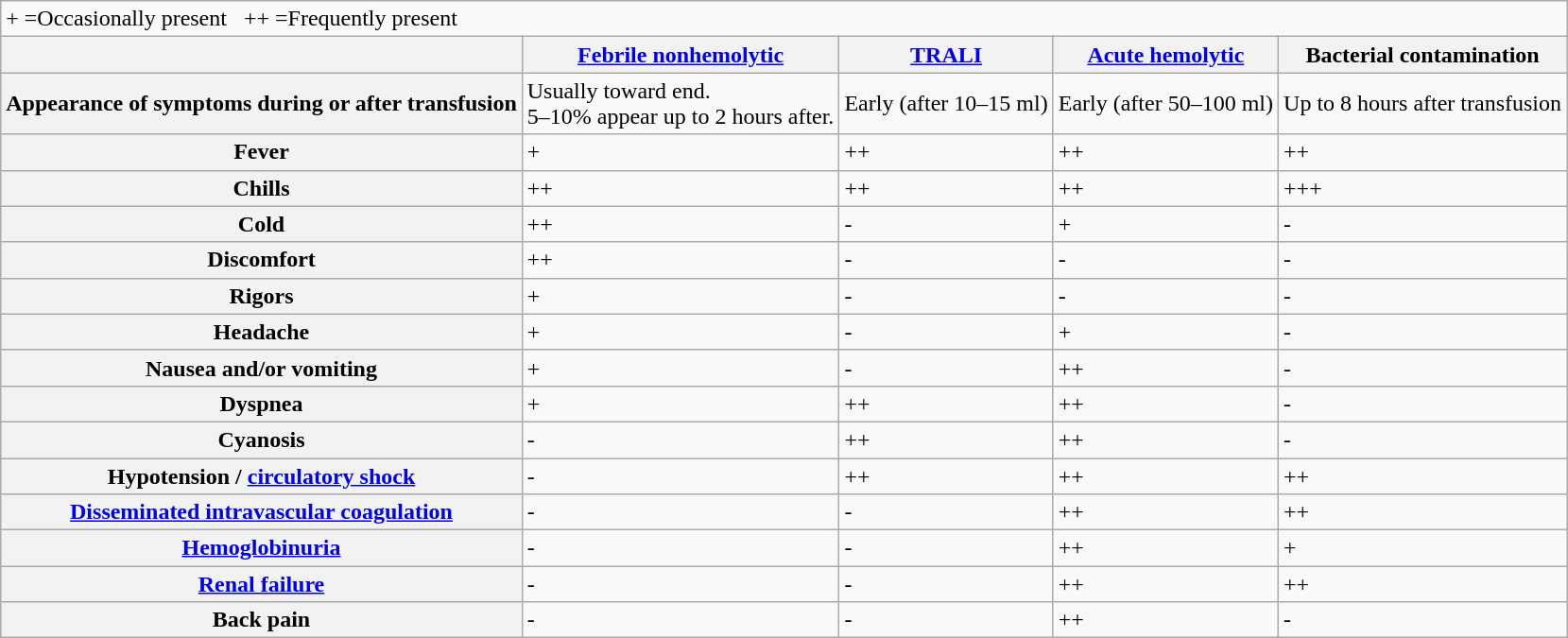<table class="wikitable">
<tr>
<td colspan=5>+ =Occasionally present   ++ =Frequently present</td>
</tr>
<tr>
<th></th>
<th><a href='#'>Febrile nonhemolytic</a></th>
<th><a href='#'>TRALI</a></th>
<th><a href='#'>Acute hemolytic</a></th>
<th>Bacterial contamination</th>
</tr>
<tr>
<th>Appearance of symptoms during or after transfusion</th>
<td>Usually toward end.<br>5–10% appear up to 2 hours after.</td>
<td>Early (after 10–15 ml)</td>
<td>Early (after 50–100 ml)</td>
<td>Up to 8 hours after transfusion</td>
</tr>
<tr>
<th>Fever</th>
<td>+</td>
<td>++</td>
<td>++</td>
<td>++</td>
</tr>
<tr>
<th>Chills</th>
<td>++</td>
<td>++</td>
<td>++</td>
<td>+++</td>
</tr>
<tr>
<th>Cold</th>
<td>++</td>
<td>-</td>
<td>+</td>
<td>-</td>
</tr>
<tr>
<th>Discomfort</th>
<td>++</td>
<td>-</td>
<td>-</td>
<td>-</td>
</tr>
<tr>
<th>Rigors</th>
<td>+</td>
<td>-</td>
<td>-</td>
<td>-</td>
</tr>
<tr>
<th>Headache</th>
<td>+</td>
<td>-</td>
<td>+</td>
<td>-</td>
</tr>
<tr>
<th>Nausea and/or vomiting</th>
<td>+</td>
<td>-</td>
<td>++</td>
<td>-</td>
</tr>
<tr>
<th>Dyspnea</th>
<td>+</td>
<td>++</td>
<td>++</td>
<td>-</td>
</tr>
<tr>
<th>Cyanosis</th>
<td>-</td>
<td>++</td>
<td>++</td>
<td>-</td>
</tr>
<tr>
<th>Hypotension / <a href='#'>circulatory shock</a></th>
<td>-</td>
<td>++</td>
<td>++</td>
<td>++</td>
</tr>
<tr>
<th><a href='#'>Disseminated intravascular coagulation</a></th>
<td>-</td>
<td>-</td>
<td>++</td>
<td>++</td>
</tr>
<tr>
<th><a href='#'>Hemoglobinuria</a></th>
<td>-</td>
<td>-</td>
<td>++</td>
<td>+</td>
</tr>
<tr>
<th><a href='#'>Renal failure</a></th>
<td>-</td>
<td>-</td>
<td>++</td>
<td>++</td>
</tr>
<tr>
<th>Back pain</th>
<td>-</td>
<td>-</td>
<td>++</td>
<td>-</td>
</tr>
</table>
